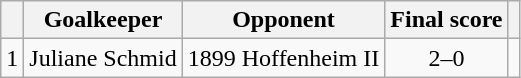<table class="wikitable" style="text-align:center;">
<tr>
<th></th>
<th>Goalkeeper</th>
<th>Opponent</th>
<th>Final score</th>
<th></th>
</tr>
<tr>
<td>1</td>
<td>Juliane Schmid</td>
<td>1899 Hoffenheim II</td>
<td>2–0</td>
<td></td>
</tr>
</table>
